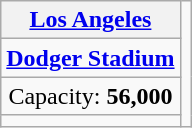<table class="wikitable" style="text-align:center">
<tr>
<th><a href='#'>Los Angeles</a></th>
<td rowspan=4></td>
</tr>
<tr>
<td><strong><a href='#'>Dodger Stadium</a></strong></td>
</tr>
<tr>
<td>Capacity: <strong>56,000</strong></td>
</tr>
<tr>
<td></td>
</tr>
</table>
